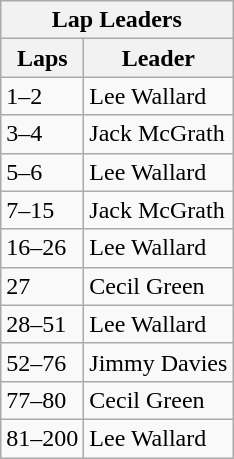<table class="wikitable">
<tr>
<th colspan=2>Lap Leaders</th>
</tr>
<tr>
<th>Laps</th>
<th>Leader</th>
</tr>
<tr>
<td>1–2</td>
<td>Lee Wallard</td>
</tr>
<tr>
<td>3–4</td>
<td>Jack McGrath</td>
</tr>
<tr>
<td>5–6</td>
<td>Lee Wallard</td>
</tr>
<tr>
<td>7–15</td>
<td>Jack McGrath</td>
</tr>
<tr>
<td>16–26</td>
<td>Lee Wallard</td>
</tr>
<tr>
<td>27</td>
<td>Cecil Green</td>
</tr>
<tr>
<td>28–51</td>
<td>Lee Wallard</td>
</tr>
<tr>
<td>52–76</td>
<td>Jimmy Davies</td>
</tr>
<tr>
<td>77–80</td>
<td>Cecil Green</td>
</tr>
<tr>
<td>81–200</td>
<td>Lee Wallard</td>
</tr>
</table>
